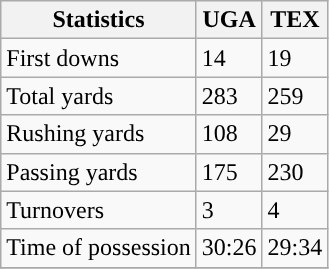<table class="wikitable" style="float: left;">
<tr>
<th>Statistics</th>
<th>UGA</th>
<th>TEX</th>
</tr>
<tr>
<td>First downs</td>
<td>14</td>
<td>19</td>
</tr>
<tr>
<td>Total yards</td>
<td>283</td>
<td>259</td>
</tr>
<tr>
<td>Rushing yards</td>
<td>108</td>
<td>29</td>
</tr>
<tr>
<td>Passing yards</td>
<td>175</td>
<td>230</td>
</tr>
<tr>
<td>Turnovers</td>
<td>3</td>
<td>4</td>
</tr>
<tr>
<td>Time of possession</td>
<td>30:26</td>
<td>29:34</td>
</tr>
<tr>
</tr>
</table>
